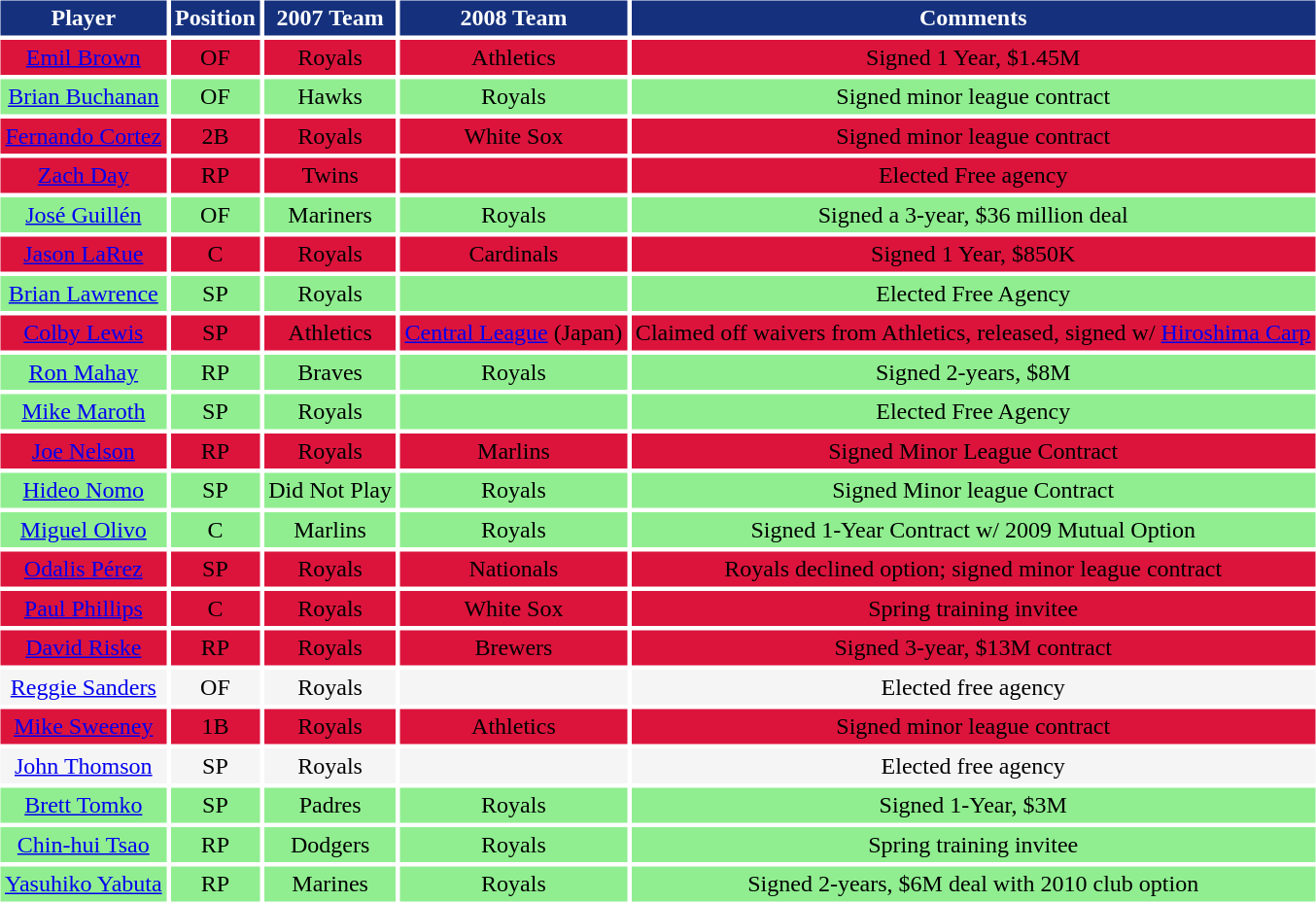<table border="0" cellspacing="3" cellpadding="3">
<tr style="background:#15317E;color:white">
<th>Player</th>
<th>Position</th>
<th>2007 Team</th>
<th>2008 Team</th>
<th>Comments</th>
</tr>
<tr style="background:crimson;color:black;text-align:center;">
<td><a href='#'>Emil Brown</a></td>
<td>OF</td>
<td>Royals</td>
<td>Athletics</td>
<td>Signed 1 Year, $1.45M</td>
</tr>
<tr style="background:lightgreen;color:black;text-align:center;">
<td><a href='#'>Brian Buchanan</a></td>
<td>OF</td>
<td>Hawks</td>
<td>Royals</td>
<td>Signed minor league contract</td>
</tr>
<tr style="background:crimson;color:black;text-align:center;">
<td><a href='#'>Fernando Cortez</a></td>
<td>2B</td>
<td>Royals</td>
<td>White Sox</td>
<td>Signed minor league contract</td>
</tr>
<tr style="background:crimson;color:black;text-align:center;">
<td><a href='#'>Zach Day</a></td>
<td>RP</td>
<td>Twins</td>
<td></td>
<td>Elected Free agency</td>
</tr>
<tr style="background:LightGreen;color:black;text-align:center;">
<td><a href='#'>José Guillén</a></td>
<td>OF</td>
<td>Mariners</td>
<td>Royals</td>
<td>Signed a 3-year, $36 million deal</td>
</tr>
<tr style="background:crimson;color:black;text-align:center;">
<td><a href='#'>Jason LaRue</a></td>
<td>C</td>
<td>Royals</td>
<td>Cardinals</td>
<td>Signed 1 Year, $850K</td>
</tr>
<tr style="background:lightgreen;color:black;text-align:center;">
<td><a href='#'>Brian Lawrence</a></td>
<td>SP</td>
<td>Royals</td>
<td></td>
<td>Elected Free Agency</td>
</tr>
<tr style="background:crimson;color:black;text-align:center;">
<td><a href='#'>Colby Lewis</a></td>
<td>SP</td>
<td>Athletics</td>
<td><a href='#'>Central League</a> (Japan)</td>
<td>Claimed off waivers from Athletics, released, signed w/ <a href='#'>Hiroshima Carp</a></td>
</tr>
<tr style="background:lightgreen;color:black;text-align:center;">
<td><a href='#'>Ron Mahay</a></td>
<td>RP</td>
<td>Braves</td>
<td>Royals</td>
<td>Signed 2-years, $8M</td>
</tr>
<tr style="background:lightgreen;color:black;text-align:center;">
<td><a href='#'>Mike Maroth</a></td>
<td>SP</td>
<td>Royals</td>
<td></td>
<td>Elected Free Agency</td>
</tr>
<tr style="background:crimson;color:black;text-align:center;">
<td><a href='#'>Joe Nelson</a></td>
<td>RP</td>
<td>Royals</td>
<td>Marlins</td>
<td>Signed Minor League Contract</td>
</tr>
<tr style="background:lightgreen;color:black;text-align:center;">
<td><a href='#'>Hideo Nomo</a></td>
<td>SP</td>
<td>Did Not Play</td>
<td>Royals</td>
<td>Signed Minor league Contract</td>
</tr>
<tr style="background:lightgreen;color:black;text-align:center;">
<td><a href='#'>Miguel Olivo</a></td>
<td>C</td>
<td>Marlins</td>
<td>Royals</td>
<td>Signed 1-Year Contract w/ 2009 Mutual Option</td>
</tr>
<tr style="background:crimson;color:black;text-align:center;">
<td><a href='#'>Odalis Pérez</a></td>
<td>SP</td>
<td>Royals</td>
<td>Nationals</td>
<td>Royals declined option; signed minor league contract</td>
</tr>
<tr style="background:crimson;color:black;text-align:center;">
<td><a href='#'>Paul Phillips</a></td>
<td>C</td>
<td>Royals</td>
<td>White Sox</td>
<td>Spring training invitee</td>
</tr>
<tr style="background:crimson;color:black;text-align:center;">
<td><a href='#'>David Riske</a></td>
<td>RP</td>
<td>Royals</td>
<td>Brewers</td>
<td>Signed 3-year, $13M contract</td>
</tr>
<tr style="background:whitesmoke;color:black;text-align:center;">
<td><a href='#'>Reggie Sanders</a></td>
<td>OF</td>
<td>Royals</td>
<td></td>
<td>Elected free agency</td>
</tr>
<tr style="background:crimson;color:black;text-align:center;">
<td><a href='#'>Mike Sweeney</a></td>
<td>1B</td>
<td>Royals</td>
<td>Athletics</td>
<td>Signed minor league contract</td>
</tr>
<tr style="background:whitesmoke;color:black;text-align:center;">
<td><a href='#'>John Thomson</a></td>
<td>SP</td>
<td>Royals</td>
<td></td>
<td>Elected free agency</td>
</tr>
<tr style="background:lightgreen;color:black;text-align:center;">
<td><a href='#'>Brett Tomko</a></td>
<td>SP</td>
<td>Padres</td>
<td>Royals</td>
<td>Signed 1-Year, $3M</td>
</tr>
<tr style="background:lightgreen;color:black;text-align:center;">
<td><a href='#'>Chin-hui Tsao</a></td>
<td>RP</td>
<td>Dodgers</td>
<td>Royals</td>
<td>Spring training invitee</td>
</tr>
<tr style="background:lightgreen;color:black;text-align:center;">
<td><a href='#'>Yasuhiko Yabuta</a></td>
<td>RP</td>
<td>Marines</td>
<td>Royals</td>
<td>Signed 2-years, $6M deal with 2010 club option</td>
</tr>
</table>
